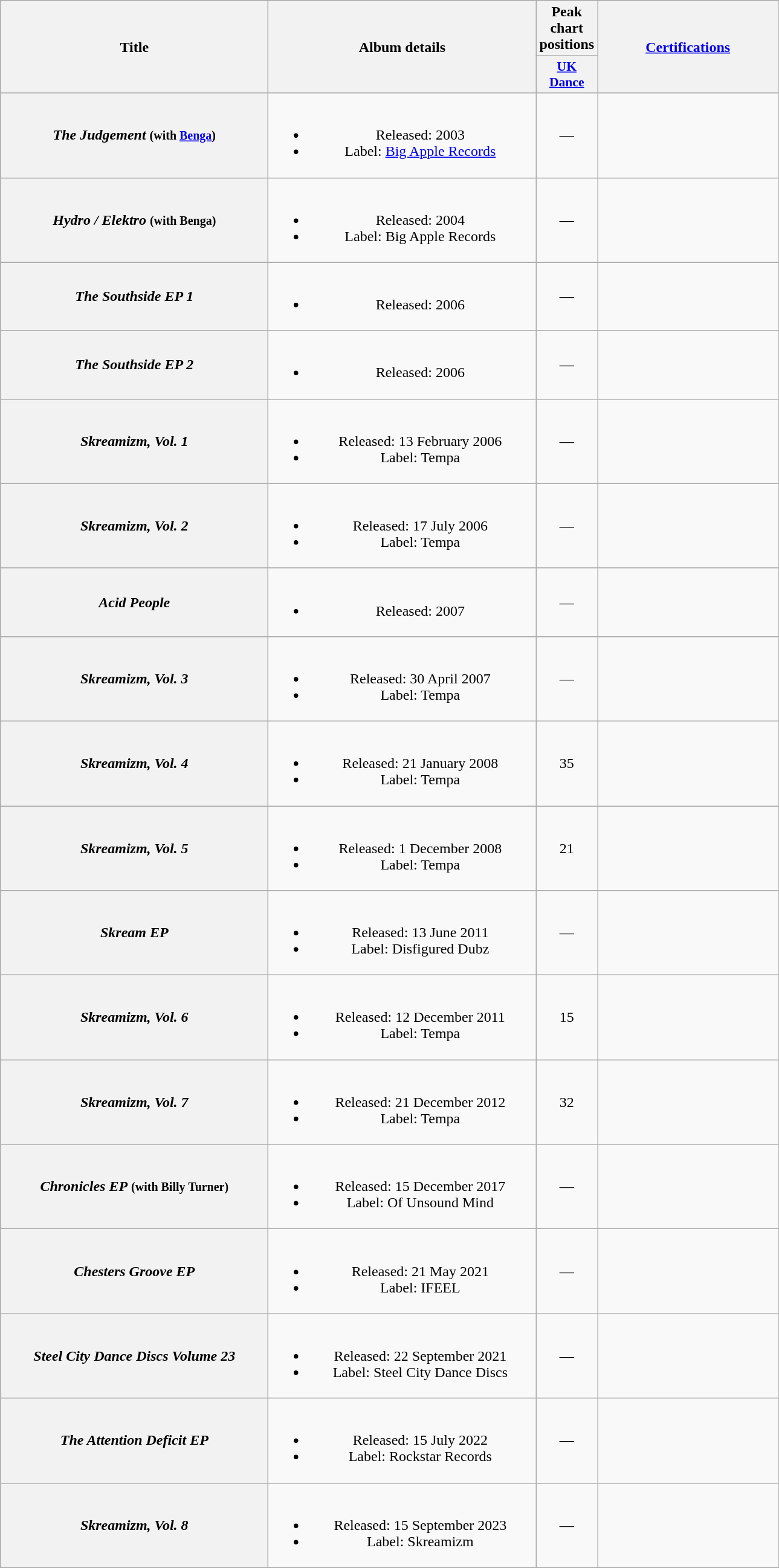<table class="wikitable plainrowheaders" style="text-align:center;" border="1">
<tr>
<th rowspan="2" scope="col" style="width:18em;">Title</th>
<th rowspan="2" scope="col" style="width:18em;">Album details</th>
<th>Peak chart positions</th>
<th rowspan="2" scope="col" style="width:12em;"><a href='#'>Certifications</a></th>
</tr>
<tr>
<th scope="col" style="width:2.5em;font-size:90%;"><a href='#'>UK<br>Dance</a><br></th>
</tr>
<tr>
<th scope="row"><em>The Judgement</em> <small>(with <a href='#'>Benga</a>)</small></th>
<td><br><ul><li>Released: 2003</li><li>Label: <a href='#'>Big Apple Records</a></li></ul></td>
<td>—</td>
<td></td>
</tr>
<tr>
<th scope="row"><em>Hydro / Elektro</em> <small>(with Benga)</small></th>
<td><br><ul><li>Released: 2004</li><li>Label: Big Apple Records</li></ul></td>
<td>—</td>
<td></td>
</tr>
<tr>
<th scope="row"><em>The Southside EP 1</em></th>
<td><br><ul><li>Released: 2006</li></ul></td>
<td>—</td>
<td></td>
</tr>
<tr>
<th scope="row"><em>The Southside EP 2</em></th>
<td><br><ul><li>Released: 2006</li></ul></td>
<td>—</td>
<td></td>
</tr>
<tr>
<th scope="row"><em>Skreamizm, Vol. 1</em></th>
<td><br><ul><li>Released: 13 February 2006</li><li>Label: Tempa</li></ul></td>
<td>—</td>
<td></td>
</tr>
<tr>
<th scope="row"><em>Skreamizm, Vol. 2</em></th>
<td><br><ul><li>Released: 17 July 2006</li><li>Label: Tempa</li></ul></td>
<td>—</td>
<td></td>
</tr>
<tr>
<th scope="row"><em>Acid People</em></th>
<td><br><ul><li>Released: 2007</li></ul></td>
<td>—</td>
<td></td>
</tr>
<tr>
<th scope="row"><em>Skreamizm, Vol. 3</em></th>
<td><br><ul><li>Released: 30 April 2007</li><li>Label: Tempa</li></ul></td>
<td>—</td>
<td></td>
</tr>
<tr>
<th scope="row"><em>Skreamizm, Vol. 4</em></th>
<td><br><ul><li>Released: 21 January 2008</li><li>Label: Tempa</li></ul></td>
<td>35</td>
<td></td>
</tr>
<tr>
<th scope="row"><em>Skreamizm, Vol. 5</em></th>
<td><br><ul><li>Released: 1 December 2008</li><li>Label: Tempa</li></ul></td>
<td>21</td>
<td></td>
</tr>
<tr>
<th scope="row"><em>Skream EP</em></th>
<td><br><ul><li>Released: 13 June 2011</li><li>Label: Disfigured Dubz</li></ul></td>
<td>—</td>
<td></td>
</tr>
<tr>
<th scope="row"><em>Skreamizm, Vol. 6</em></th>
<td><br><ul><li>Released: 12 December 2011</li><li>Label: Tempa</li></ul></td>
<td>15</td>
<td></td>
</tr>
<tr>
<th scope="row"><em>Skreamizm, Vol. 7</em></th>
<td><br><ul><li>Released: 21 December 2012</li><li>Label: Tempa</li></ul></td>
<td>32</td>
<td></td>
</tr>
<tr>
<th scope="row"><em>Chronicles EP</em> <small>(with Billy Turner)</small></th>
<td><br><ul><li>Released: 15 December 2017</li><li>Label: Of Unsound Mind</li></ul></td>
<td>—</td>
<td></td>
</tr>
<tr>
<th scope="row"><em>Chesters Groove EP</em></th>
<td><br><ul><li>Released: 21 May 2021</li><li>Label: IFEEL</li></ul></td>
<td>—</td>
<td></td>
</tr>
<tr>
<th scope="row"><em>Steel City Dance Discs Volume 23</em></th>
<td><br><ul><li>Released: 22 September 2021</li><li>Label: Steel City Dance Discs</li></ul></td>
<td>—</td>
<td></td>
</tr>
<tr>
<th scope="row"><em>The Attention Deficit EP</em></th>
<td><br><ul><li>Released: 15 July 2022</li><li>Label: Rockstar Records</li></ul></td>
<td>—</td>
<td></td>
</tr>
<tr>
<th scope="row"><em>Skreamizm, Vol. 8</em></th>
<td><br><ul><li>Released: 15 September 2023</li><li>Label: Skreamizm</li></ul></td>
<td>—</td>
<td></td>
</tr>
</table>
